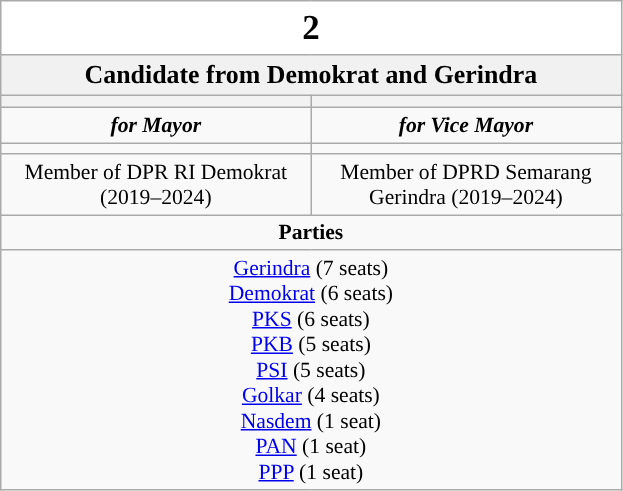<table class="wikitable" style="font-size:90%; text-align:center;">
<tr>
<th colspan="2" style="width:3em; font-size:135%; background:#FFFFFF; width:200px;"><big>2</big></th>
</tr>
<tr>
<td colspan=2 style="background:#f1f1f1;"><strong><big>Candidate from Demokrat and Gerindra</big></strong></td>
</tr>
<tr>
<th style="width:3em; font-size:135%; background:#"><a href='#'></a></th>
<th style="width:3em; font-size:135%; background:#"><a href='#'></a></th>
</tr>
<tr style="color:#000; font-size:100%; background:#">
<td style="width:3em; width:200px;"><strong><em>for Mayor</em></strong></td>
<td style="width:3em; width:200px;"><strong><em>for Vice Mayor</em></strong></td>
</tr>
<tr>
<td></td>
<td></td>
</tr>
<tr>
<td>Member of DPR RI Demokrat (2019–2024)</td>
<td>Member of DPRD Semarang Gerindra (2019–2024)</td>
</tr>
<tr>
<td colspan=2 style="background:#"><strong>Parties</strong></td>
</tr>
<tr>
<td colspan=2> <a href='#'>Gerindra</a> (7 seats)<br><a href='#'>Demokrat</a> (6 seats)<br><a href='#'>PKS</a> (6 seats)<br><a href='#'>PKB</a> (5 seats)<br><a href='#'>PSI</a> (5 seats)<br><a href='#'>Golkar</a> (4 seats)<br><a href='#'>Nasdem</a> (1 seat)<br><a href='#'>PAN</a> (1 seat)<br><a href='#'>PPP</a> (1 seat)</td>
</tr>
</table>
